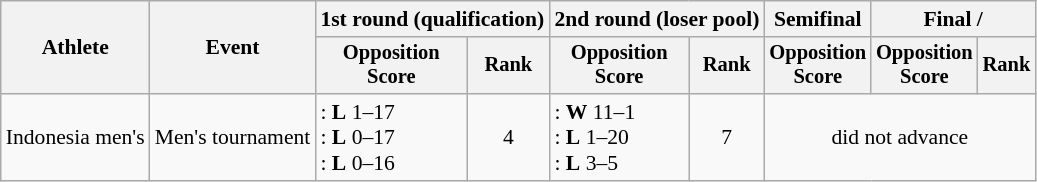<table class=wikitable style=font-size:90%;text-align:center>
<tr>
<th rowspan=2>Athlete</th>
<th rowspan=2>Event</th>
<th colspan=2>1st round (qualification)</th>
<th colspan=2>2nd round (loser pool)</th>
<th>Semifinal</th>
<th colspan=2>Final / </th>
</tr>
<tr style=font-size:95%>
<th>Opposition<br>Score</th>
<th>Rank</th>
<th>Opposition<br>Score</th>
<th>Rank</th>
<th>Opposition<br>Score</th>
<th>Opposition<br>Score</th>
<th>Rank</th>
</tr>
<tr>
<td align=left>Indonesia men's</td>
<td align=left>Men's tournament</td>
<td align=left>: <strong>L</strong> 1–17<br>: <strong>L</strong> 0–17<br>: <strong>L</strong> 0–16</td>
<td>4</td>
<td align=left>: <strong>W</strong> 11–1<br>: <strong>L</strong> 1–20<br>: <strong>L</strong> 3–5</td>
<td>7</td>
<td colspan=3>did not advance</td>
</tr>
</table>
